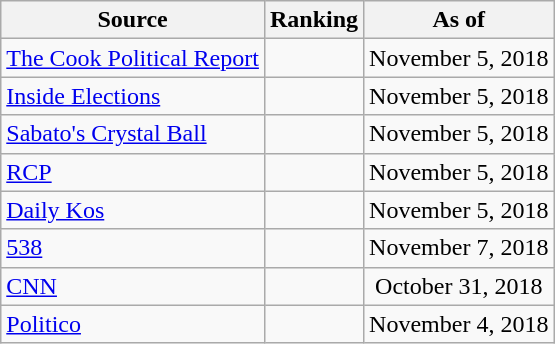<table class="wikitable" style="text-align:center">
<tr>
<th>Source</th>
<th>Ranking</th>
<th>As of</th>
</tr>
<tr>
<td align=left><a href='#'>The Cook Political Report</a></td>
<td></td>
<td>November 5, 2018</td>
</tr>
<tr>
<td align=left><a href='#'>Inside Elections</a></td>
<td></td>
<td>November 5, 2018</td>
</tr>
<tr>
<td align=left><a href='#'>Sabato's Crystal Ball</a></td>
<td></td>
<td>November 5, 2018</td>
</tr>
<tr>
<td align="left"><a href='#'>RCP</a></td>
<td></td>
<td>November 5, 2018</td>
</tr>
<tr>
<td align="left"><a href='#'>Daily Kos</a></td>
<td></td>
<td>November 5, 2018</td>
</tr>
<tr>
<td align="left"><a href='#'>538</a></td>
<td></td>
<td>November 7, 2018</td>
</tr>
<tr>
<td align="left"><a href='#'>CNN</a></td>
<td></td>
<td>October 31, 2018</td>
</tr>
<tr>
<td align="left"><a href='#'>Politico</a></td>
<td></td>
<td>November 4, 2018</td>
</tr>
</table>
